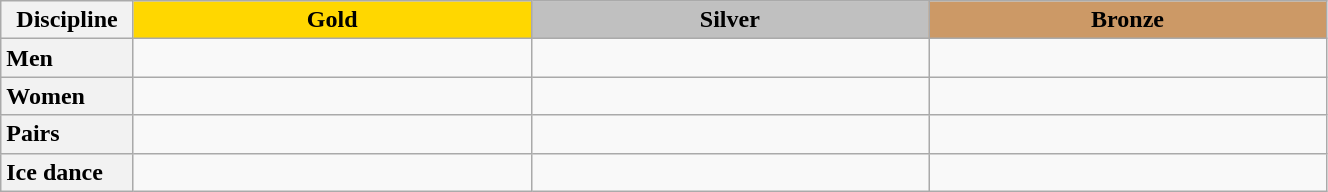<table class="wikitable unsortable" style="text-align:left; width:70%">
<tr>
<th scope="col" style="text-align:center; width:10%">Discipline</th>
<td scope="col" style="text-align:center; width:30%; background:gold"><strong>Gold</strong></td>
<td scope="col" style="text-align:center; width:30%; background:silver"><strong>Silver</strong></td>
<td scope="col" style="text-align:center; width:30%; background:#c96"><strong>Bronze</strong></td>
</tr>
<tr>
<th scope="row" style="text-align:left">Men</th>
<td></td>
<td></td>
<td></td>
</tr>
<tr>
<th scope="row" style="text-align:left">Women</th>
<td></td>
<td></td>
<td></td>
</tr>
<tr>
<th scope="row" style="text-align:left">Pairs</th>
<td></td>
<td></td>
<td></td>
</tr>
<tr>
<th scope="row" style="text-align:left">Ice dance</th>
<td></td>
<td></td>
<td></td>
</tr>
</table>
